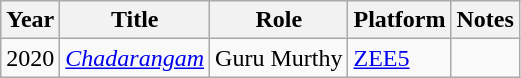<table class="wikitable">
<tr>
<th>Year</th>
<th>Title</th>
<th>Role</th>
<th>Platform</th>
<th>Notes</th>
</tr>
<tr>
<td>2020</td>
<td><em><a href='#'>Chadarangam</a></em></td>
<td>Guru Murthy</td>
<td><a href='#'>ZEE5</a></td>
<td></td>
</tr>
</table>
